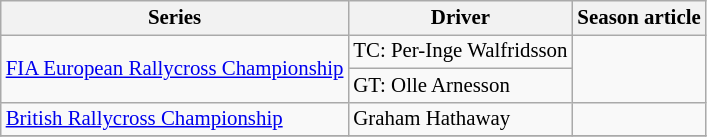<table class="wikitable" style="font-size: 87%;">
<tr>
<th>Series</th>
<th>Driver</th>
<th>Season article</th>
</tr>
<tr>
<td rowspan=2><a href='#'>FIA European Rallycross Championship</a></td>
<td>TC:  Per-Inge Walfridsson</td>
<td rowspan=2></td>
</tr>
<tr>
<td>GT:  Olle Arnesson</td>
</tr>
<tr>
<td><a href='#'>British Rallycross Championship</a></td>
<td> Graham Hathaway</td>
<td></td>
</tr>
<tr>
</tr>
</table>
